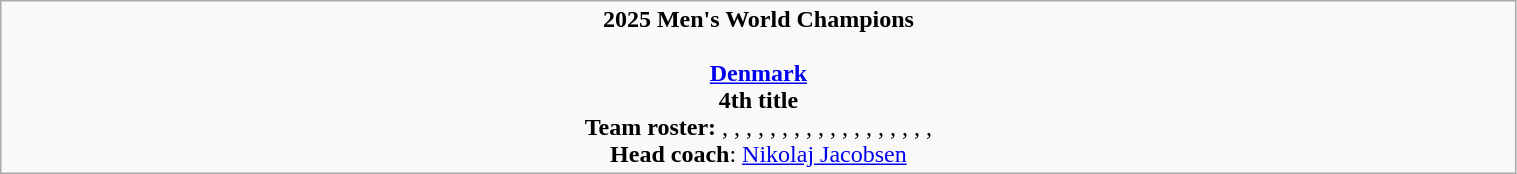<table class="wikitable" style="width: 80%;">
<tr style="text-align: center;">
<td><strong>2025 Men's World Champions</strong><br><br><strong><a href='#'>Denmark</a></strong><br><strong>4th title</strong><br><strong>Team roster:</strong> , , , , , , , , , , , , , , , , , , <br><strong>Head coach</strong>: <a href='#'>Nikolaj Jacobsen</a></td>
</tr>
</table>
